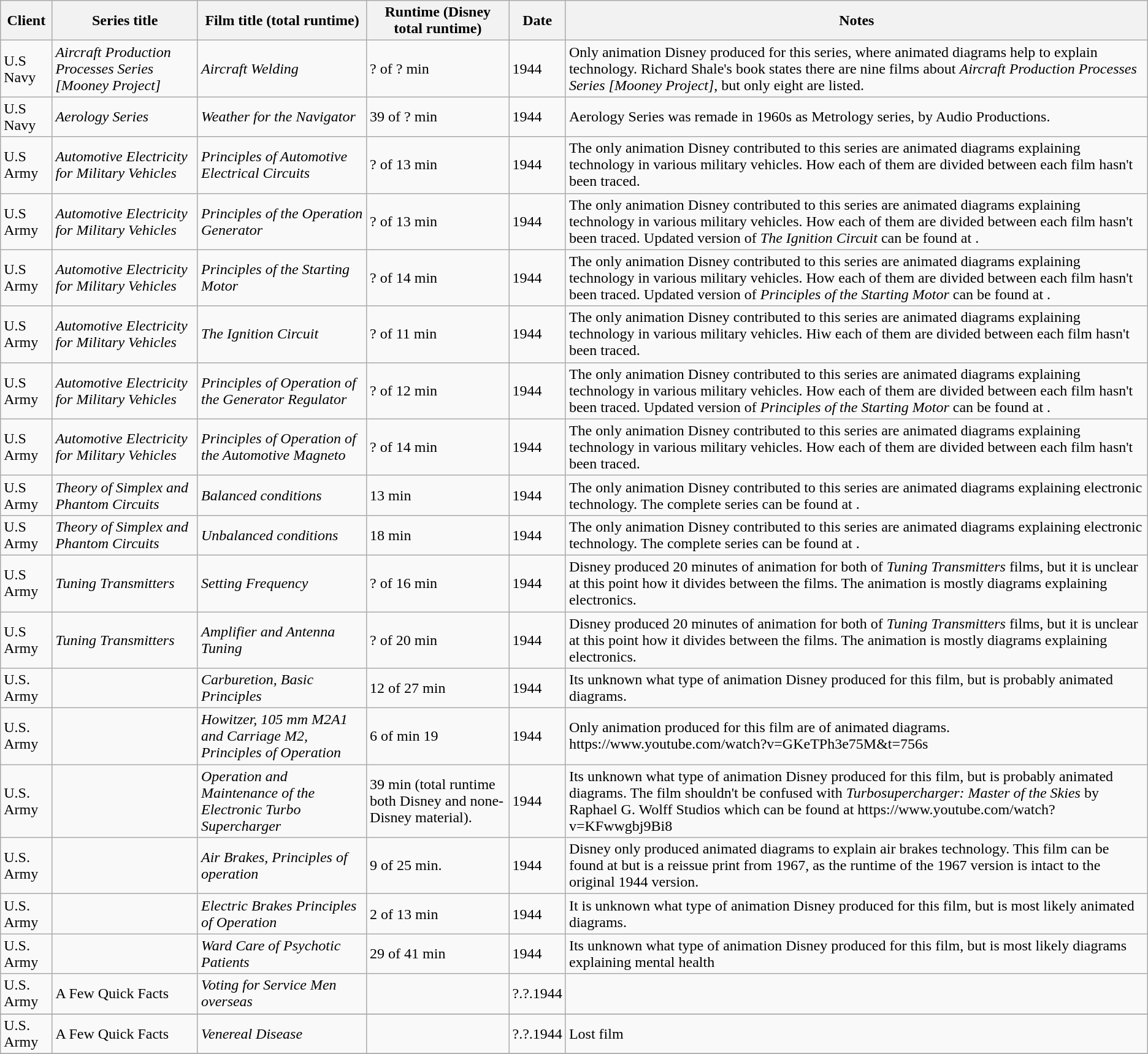<table class="wikitable sortable">
<tr>
<th>Client</th>
<th>Series title</th>
<th>Film title (total runtime)</th>
<th>Runtime (Disney total runtime)</th>
<th>Date</th>
<th>Notes</th>
</tr>
<tr>
<td>U.S Navy</td>
<td><em>Aircraft Production Processes Series [Mooney Project]</em></td>
<td><em>Aircraft Welding</em></td>
<td>? of ? min</td>
<td>1944</td>
<td>Only animation Disney produced for this series, where animated diagrams help to explain technology. Richard Shale's book states there are nine films about <em>Aircraft Production Processes Series [Mooney Project]</em>, but only eight are listed.</td>
</tr>
<tr>
<td>U.S Navy</td>
<td><em>Aerology Series</em></td>
<td><em>Weather for the Navigator</em></td>
<td>39 of ? min</td>
<td>1944</td>
<td>Aerology Series was remade in 1960s as Metrology series, by Audio Productions.</td>
</tr>
<tr>
<td>U.S Army</td>
<td><em>Automotive Electricity for Military Vehicles</em></td>
<td><em>Principles of Automotive Electrical Circuits</em></td>
<td>? of 13 min</td>
<td>1944</td>
<td>The only animation Disney contributed to this series are animated diagrams explaining technology in various military vehicles. How each of them are divided between each film hasn't been traced.</td>
</tr>
<tr>
<td>U.S Army</td>
<td><em>Automotive Electricity for Military Vehicles</em></td>
<td><em>Principles of the Operation Generator</em></td>
<td>? of 13 min</td>
<td>1944</td>
<td>The only animation Disney contributed to this series are animated diagrams explaining technology in various military vehicles. How each of them are divided between each film hasn't been traced. Updated version of <em>The Ignition Circuit</em> can be found at .</td>
</tr>
<tr>
<td>U.S Army</td>
<td><em>Automotive Electricity for Military Vehicles</em></td>
<td><em>Principles of the Starting Motor</em></td>
<td>? of 14 min</td>
<td>1944</td>
<td>The only animation Disney contributed to this series are animated diagrams explaining technology in various military vehicles. How each of them are divided between each film hasn't been traced. Updated version of <em>Principles of the Starting Motor</em> can be found at .</td>
</tr>
<tr>
<td>U.S Army</td>
<td><em>Automotive Electricity for Military Vehicles</em></td>
<td><em>The Ignition Circuit</em></td>
<td>? of 11 min</td>
<td>1944</td>
<td>The only animation Disney contributed to this series are animated diagrams explaining technology in various military vehicles. Hiw each of them are divided between each film hasn't been traced.</td>
</tr>
<tr>
<td>U.S Army</td>
<td><em>Automotive Electricity for Military Vehicles</em></td>
<td><em>Principles of Operation of the Generator Regulator</em></td>
<td>? of 12 min</td>
<td>1944</td>
<td>The only animation Disney contributed to this series are animated diagrams explaining technology in various military vehicles. How each of them are divided between each film hasn't been traced. Updated version of <em>Principles of the Starting Motor</em> can be found at .</td>
</tr>
<tr>
<td>U.S Army</td>
<td><em>Automotive Electricity for Military Vehicles</em></td>
<td><em>Principles of Operation of the Automotive Magneto</em></td>
<td>? of 14 min</td>
<td>1944</td>
<td>The only animation Disney contributed to this series are animated diagrams explaining technology in various military vehicles. How each of them are divided between each film hasn't been traced.</td>
</tr>
<tr>
<td>U.S Army</td>
<td><em>Theory of Simplex and Phantom Circuits</em></td>
<td><em>Balanced conditions</em></td>
<td>13 min</td>
<td>1944</td>
<td>The only animation Disney contributed to this series are animated diagrams explaining electronic technology. The complete series can be found at .</td>
</tr>
<tr>
<td>U.S Army</td>
<td><em>Theory of Simplex and Phantom Circuits</em></td>
<td><em>Unbalanced conditions</em></td>
<td>18 min</td>
<td>1944</td>
<td>The only animation Disney contributed to this series are animated diagrams explaining electronic technology. The complete series can be found at .</td>
</tr>
<tr>
<td>U.S Army</td>
<td><em>Tuning Transmitters</em></td>
<td><em>Setting Frequency</em></td>
<td>? of 16 min</td>
<td>1944</td>
<td>Disney produced 20 minutes of animation for both of <em>Tuning Transmitters</em> films, but it is unclear at this point how it divides between the films. The animation is mostly diagrams explaining electronics.</td>
</tr>
<tr>
<td>U.S Army</td>
<td><em>Tuning Transmitters</em></td>
<td><em>Amplifier and Antenna Tuning</em></td>
<td>? of 20 min</td>
<td>1944</td>
<td>Disney produced 20 minutes of animation for both of <em>Tuning Transmitters</em> films, but it is unclear at this point how it divides between the films. The animation is mostly diagrams explaining electronics.</td>
</tr>
<tr>
<td>U.S. Army</td>
<td></td>
<td><em>Carburetion, Basic Principles</em></td>
<td>12 of 27 min</td>
<td>1944</td>
<td>Its unknown what type of animation Disney produced for this film, but is probably animated diagrams.</td>
</tr>
<tr>
<td>U.S. Army</td>
<td></td>
<td><em>Howitzer, 105 mm M2A1 and Carriage M2, Principles of Operation</em></td>
<td>6 of min 19</td>
<td>1944</td>
<td>Only animation produced for this film are of animated diagrams. https://www.youtube.com/watch?v=GKeTPh3e75M&t=756s</td>
</tr>
<tr>
<td>U.S. Army</td>
<td></td>
<td><em>Operation and Maintenance of the Electronic Turbo Supercharger</em></td>
<td>39 min (total runtime both Disney and none-Disney material).</td>
<td>1944</td>
<td>Its unknown what type of animation Disney produced for this film, but is probably animated diagrams. The film shouldn't be confused with <em>Turbosupercharger: Master of the Skies</em> by Raphael G. Wolff Studios which can be found at https://www.youtube.com/watch?v=KFwwgbj9Bi8</td>
</tr>
<tr>
<td>U.S. Army</td>
<td></td>
<td><em>Air Brakes, Principles of operation</em></td>
<td>9 of 25 min.</td>
<td>1944</td>
<td>Disney only produced animated diagrams to explain air brakes technology. This film can be found at  but is a reissue print from 1967, as the runtime of the 1967 version is intact to the original 1944 version.</td>
</tr>
<tr>
<td>U.S. Army</td>
<td></td>
<td><em>Electric Brakes Principles of Operation</em></td>
<td>2 of 13 min</td>
<td>1944</td>
<td>It is unknown what type of animation Disney produced for this film, but is most likely animated diagrams.</td>
</tr>
<tr>
<td>U.S. Army</td>
<td></td>
<td><em>Ward Care of Psychotic Patients</em></td>
<td>29 of 41 min</td>
<td>1944</td>
<td>Its unknown what type of animation Disney produced for this film, but is most likely diagrams explaining mental health</td>
</tr>
<tr>
<td>U.S. Army</td>
<td>A Few Quick Facts</td>
<td><em>Voting for Service Men overseas</em></td>
<td></td>
<td>?.?.1944</td>
<td></td>
</tr>
<tr>
</tr>
<tr>
<td>U.S. Army</td>
<td>A Few Quick Facts</td>
<td><em>Venereal Disease</em></td>
<td></td>
<td>?.?.1944</td>
<td>Lost film</td>
</tr>
<tr>
</tr>
</table>
